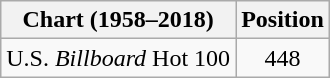<table class="wikitable plainrowheaders">
<tr>
<th>Chart (1958–2018)</th>
<th>Position</th>
</tr>
<tr>
<td>U.S. <em>Billboard</em> Hot 100</td>
<td style="text-align:center;">448</td>
</tr>
</table>
